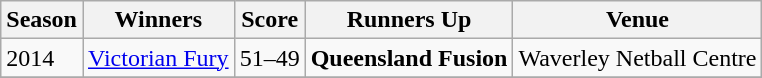<table class="wikitable collapsible">
<tr>
<th>Season</th>
<th>Winners</th>
<th>Score</th>
<th>Runners Up</th>
<th>Venue</th>
</tr>
<tr>
<td>2014 </td>
<td><a href='#'>Victorian Fury</a></td>
<td>51–49</td>
<td><strong>Queensland Fusion</strong></td>
<td>Waverley Netball Centre</td>
</tr>
<tr>
</tr>
</table>
